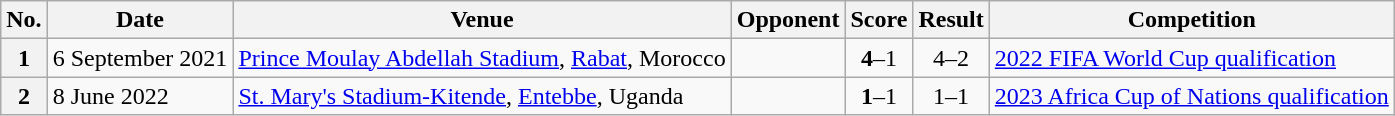<table class="wikitable sortable">
<tr>
<th>No.</th>
<th>Date</th>
<th>Venue</th>
<th>Opponent</th>
<th>Score</th>
<th>Result</th>
<th>Competition</th>
</tr>
<tr>
<th>1</th>
<td>6 September 2021</td>
<td><a href='#'>Prince Moulay Abdellah Stadium</a>, <a href='#'>Rabat</a>, Morocco</td>
<td></td>
<td align=center><strong>4</strong>–1</td>
<td align="center">4–2</td>
<td><a href='#'>2022 FIFA World Cup qualification</a></td>
</tr>
<tr>
<th>2</th>
<td>8 June 2022</td>
<td><a href='#'>St. Mary's Stadium-Kitende</a>, <a href='#'>Entebbe</a>, Uganda</td>
<td></td>
<td align=center><strong>1</strong>–1</td>
<td align="center">1–1</td>
<td><a href='#'>2023 Africa Cup of Nations qualification</a></td>
</tr>
</table>
